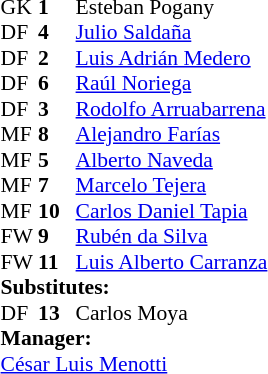<table style="font-size:90%; margin:0.2em auto;" cellspacing="0" cellpadding="0">
<tr>
<th width="25"></th>
<th width="25"></th>
</tr>
<tr>
<td>GK</td>
<td><strong>1</strong></td>
<td> Esteban Pogany</td>
<td></td>
</tr>
<tr>
<td>DF</td>
<td><strong>4</strong></td>
<td> <a href='#'>Julio Saldaña</a></td>
<td></td>
<td></td>
</tr>
<tr>
<td>DF</td>
<td><strong>2</strong></td>
<td> <a href='#'>Luis Adrián Medero</a></td>
</tr>
<tr>
<td>DF</td>
<td><strong>6</strong></td>
<td> <a href='#'>Raúl Noriega</a></td>
</tr>
<tr>
<td>DF</td>
<td><strong>3</strong></td>
<td> <a href='#'>Rodolfo Arruabarrena</a></td>
</tr>
<tr>
<td>MF</td>
<td><strong>8</strong></td>
<td> <a href='#'>Alejandro Farías</a></td>
</tr>
<tr>
<td>MF</td>
<td><strong>5</strong></td>
<td> <a href='#'>Alberto Naveda</a></td>
</tr>
<tr>
<td>MF</td>
<td><strong>7</strong></td>
<td> <a href='#'>Marcelo Tejera</a></td>
</tr>
<tr>
<td>MF</td>
<td><strong>10</strong></td>
<td> <a href='#'>Carlos Daniel Tapia</a></td>
</tr>
<tr>
<td>FW</td>
<td><strong>9</strong></td>
<td> <a href='#'>Rubén da Silva</a></td>
</tr>
<tr>
<td>FW</td>
<td><strong>11</strong></td>
<td> <a href='#'>Luis Alberto Carranza</a></td>
</tr>
<tr>
<td colspan=3><strong>Substitutes:</strong></td>
</tr>
<tr>
<td>DF</td>
<td><strong>13</strong></td>
<td> Carlos Moya</td>
<td></td>
<td></td>
</tr>
<tr>
<td colspan=3><strong>Manager:</strong></td>
</tr>
<tr>
<td colspan=4> <a href='#'>César Luis Menotti</a></td>
</tr>
</table>
